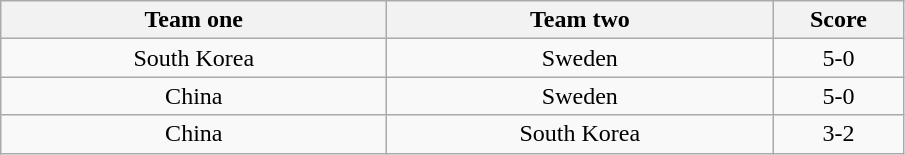<table class="wikitable" style="text-align: center">
<tr>
<th width=250>Team one</th>
<th width=250>Team two</th>
<th width=80>Score</th>
</tr>
<tr>
<td> South Korea</td>
<td> Sweden</td>
<td>5-0</td>
</tr>
<tr>
<td> China</td>
<td> Sweden</td>
<td>5-0</td>
</tr>
<tr>
<td> China</td>
<td> South Korea</td>
<td>3-2</td>
</tr>
</table>
